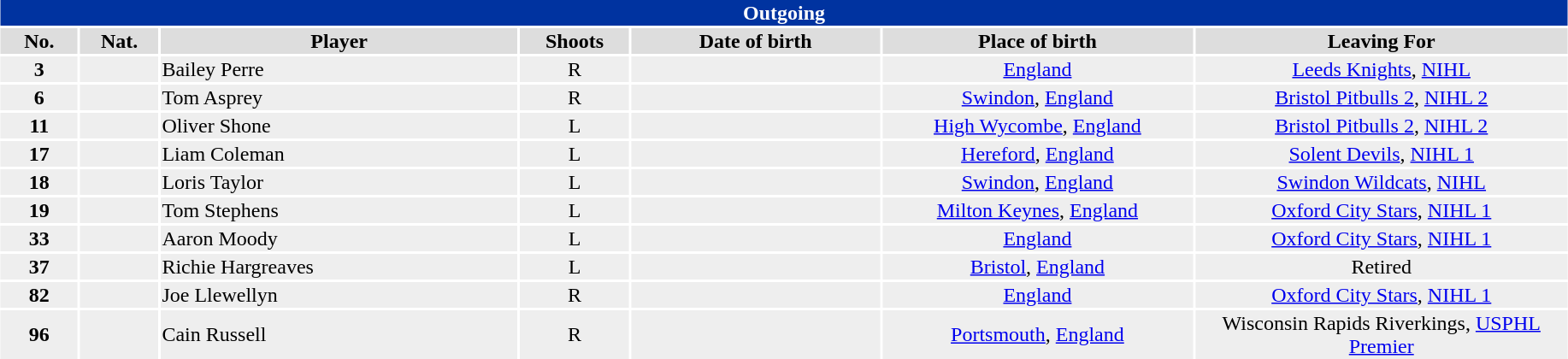<table class="toccolours"  style="width:97%; clear:both; margin:1.5em auto; text-align:center;">
<tr>
<th colspan="10" style="background:#0033A0; color:white;">Outgoing</th>
</tr>
<tr style="background:#ddd;">
<th width="5%">No.</th>
<th width="5%">Nat.</th>
<th !width="22%">Player</th>
<th width="7%">Shoots</th>
<th width="16%">Date of birth</th>
<th width="20%">Place of birth</th>
<th width="24%">Leaving For</th>
</tr>
<tr style="background:#eee;">
<td><strong>3</strong></td>
<td></td>
<td align="left">Bailey Perre</td>
<td>R</td>
<td></td>
<td><a href='#'>England</a></td>
<td><a href='#'>Leeds Knights</a>, <a href='#'>NIHL</a></td>
</tr>
<tr style="background:#eee;">
<td><strong>6</strong></td>
<td></td>
<td align="left">Tom Asprey</td>
<td>R</td>
<td></td>
<td><a href='#'>Swindon</a>, <a href='#'>England</a></td>
<td><a href='#'>Bristol Pitbulls 2</a>, <a href='#'>NIHL 2</a></td>
</tr>
<tr style="background:#eee;">
<td><strong>11</strong></td>
<td></td>
<td align="left">Oliver Shone</td>
<td>L</td>
<td></td>
<td><a href='#'>High Wycombe</a>, <a href='#'>England</a></td>
<td><a href='#'>Bristol Pitbulls 2</a>, <a href='#'>NIHL 2</a></td>
</tr>
<tr style="background:#eee;">
<td><strong>17</strong></td>
<td></td>
<td align="left">Liam Coleman</td>
<td>L</td>
<td></td>
<td><a href='#'>Hereford</a>, <a href='#'>England</a></td>
<td><a href='#'>Solent Devils</a>, <a href='#'>NIHL 1</a></td>
</tr>
<tr style="background:#eee;">
<td><strong>18</strong></td>
<td></td>
<td align="left">Loris Taylor</td>
<td>L</td>
<td></td>
<td><a href='#'>Swindon</a>, <a href='#'>England</a></td>
<td><a href='#'>Swindon Wildcats</a>, <a href='#'>NIHL</a></td>
</tr>
<tr style="background:#eee;">
<td><strong>19</strong></td>
<td></td>
<td align="left">Tom Stephens</td>
<td>L</td>
<td></td>
<td><a href='#'>Milton Keynes</a>, <a href='#'>England</a></td>
<td><a href='#'>Oxford City Stars</a>, <a href='#'>NIHL 1</a></td>
</tr>
<tr style="background:#eee;">
<td><strong>33</strong></td>
<td></td>
<td align="left">Aaron Moody</td>
<td>L</td>
<td></td>
<td><a href='#'>England</a></td>
<td><a href='#'>Oxford City Stars</a>, <a href='#'>NIHL 1</a></td>
</tr>
<tr style="background:#eee;">
<td><strong>37</strong></td>
<td></td>
<td align="left">Richie Hargreaves</td>
<td>L</td>
<td></td>
<td><a href='#'>Bristol</a>, <a href='#'>England</a></td>
<td>Retired</td>
</tr>
<tr style="background:#eee;">
<td><strong>82</strong></td>
<td></td>
<td align="left">Joe Llewellyn</td>
<td>R</td>
<td></td>
<td><a href='#'>England</a></td>
<td><a href='#'>Oxford City Stars</a>, <a href='#'>NIHL 1</a></td>
</tr>
<tr style="background:#eee;">
<td><strong>96</strong></td>
<td></td>
<td align="left">Cain Russell</td>
<td>R</td>
<td></td>
<td><a href='#'>Portsmouth</a>, <a href='#'>England</a></td>
<td>Wisconsin Rapids Riverkings, <a href='#'>USPHL Premier</a></td>
</tr>
</table>
